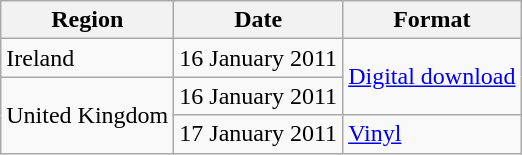<table class=wikitable>
<tr>
<th>Region</th>
<th>Date</th>
<th>Format</th>
</tr>
<tr>
<td>Ireland</td>
<td>16 January 2011</td>
<td rowspan="2"><a href='#'>Digital download</a></td>
</tr>
<tr>
<td rowspan="2">United Kingdom</td>
<td>16 January 2011</td>
</tr>
<tr>
<td>17 January 2011</td>
<td><a href='#'>Vinyl</a></td>
</tr>
</table>
